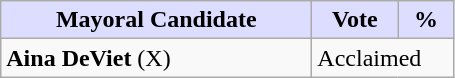<table class="wikitable">
<tr>
<th style="background:#ddf; width:200px;">Mayoral Candidate</th>
<th style="background:#ddf; width:50px;">Vote</th>
<th style="background:#ddf; width:30px;">%</th>
</tr>
<tr>
<td><strong>Aina DeViet</strong> (X)</td>
<td colspan="2">Acclaimed</td>
</tr>
</table>
